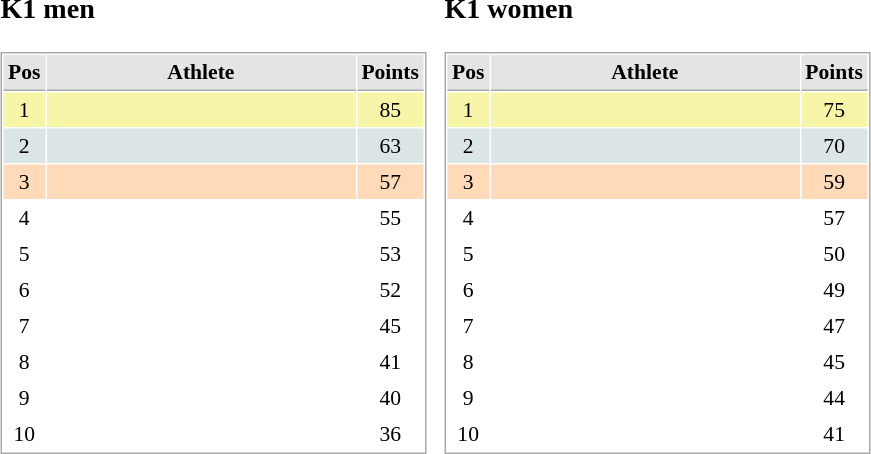<table border="0" cellspacing="10">
<tr>
<td><br><h3>K1 men</h3><table cellspacing="1" cellpadding="3" style="border:1px solid #AAAAAA;font-size:90%">
<tr bgcolor="#E4E4E4">
<th style="border-bottom:1px solid #AAAAAA" width=10>Pos</th>
<th style="border-bottom:1px solid #AAAAAA" width=200>Athlete</th>
<th style="border-bottom:1px solid #AAAAAA" width=20>Points</th>
</tr>
<tr align="center"  bgcolor="#F7F6A8">
<td>1</td>
<td align="left"></td>
<td>85</td>
</tr>
<tr align="center"  bgcolor="#DCE5E5">
<td>2</td>
<td align="left"></td>
<td>63</td>
</tr>
<tr align="center" bgcolor="#FFDAB9">
<td>3</td>
<td align="left"></td>
<td>57</td>
</tr>
<tr align="center">
<td>4</td>
<td align="left"></td>
<td>55</td>
</tr>
<tr align="center">
<td>5</td>
<td align="left"></td>
<td>53</td>
</tr>
<tr align="center">
<td>6</td>
<td align="left"></td>
<td>52</td>
</tr>
<tr align="center">
<td>7</td>
<td align="left"></td>
<td>45</td>
</tr>
<tr align="center">
<td>8</td>
<td align="left"></td>
<td>41</td>
</tr>
<tr align="center">
<td>9</td>
<td align="left"></td>
<td>40</td>
</tr>
<tr align="center">
<td>10</td>
<td align="left"></td>
<td>36</td>
</tr>
</table>
</td>
<td><br><h3>K1 women</h3><table cellspacing="1" cellpadding="3" style="border:1px solid #AAAAAA;font-size:90%">
<tr bgcolor="#E4E4E4">
<th style="border-bottom:1px solid #AAAAAA" width=10>Pos</th>
<th style="border-bottom:1px solid #AAAAAA" width=200>Athlete</th>
<th style="border-bottom:1px solid #AAAAAA" width=20>Points</th>
</tr>
<tr align="center"  bgcolor="#F7F6A8">
<td>1</td>
<td align="left"></td>
<td>75</td>
</tr>
<tr align="center"  bgcolor="#DCE5E5">
<td>2</td>
<td align="left"></td>
<td>70</td>
</tr>
<tr align="center" bgcolor="#FFDAB9">
<td>3</td>
<td align="left"></td>
<td>59</td>
</tr>
<tr align="center">
<td>4</td>
<td align="left"></td>
<td>57</td>
</tr>
<tr align="center">
<td>5</td>
<td align="left"></td>
<td>50</td>
</tr>
<tr align="center">
<td>6</td>
<td align="left"></td>
<td>49</td>
</tr>
<tr align="center">
<td>7</td>
<td align="left"></td>
<td>47</td>
</tr>
<tr align="center">
<td>8</td>
<td align="left"></td>
<td>45</td>
</tr>
<tr align="center">
<td>9</td>
<td align="left"></td>
<td>44</td>
</tr>
<tr align="center">
<td>10</td>
<td align="left"></td>
<td>41</td>
</tr>
</table>
</td>
</tr>
</table>
